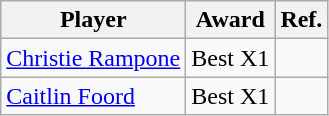<table class="wikitable">
<tr>
<th>Player</th>
<th>Award</th>
<th>Ref.</th>
</tr>
<tr>
<td> <a href='#'>Christie Rampone</a></td>
<td>Best X1</td>
<td></td>
</tr>
<tr>
<td> <a href='#'>Caitlin Foord</a></td>
<td>Best X1</td>
<td></td>
</tr>
</table>
